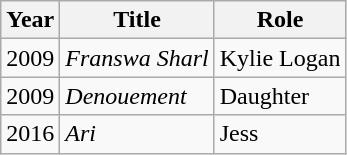<table class="wikitable sortable">
<tr>
<th>Year</th>
<th>Title</th>
<th>Role</th>
</tr>
<tr>
<td>2009</td>
<td><em>Franswa Sharl</em></td>
<td>Kylie Logan</td>
</tr>
<tr>
<td>2009</td>
<td><em>Denouement</em></td>
<td>Daughter</td>
</tr>
<tr>
<td>2016</td>
<td><em>Ari</em></td>
<td>Jess</td>
</tr>
</table>
